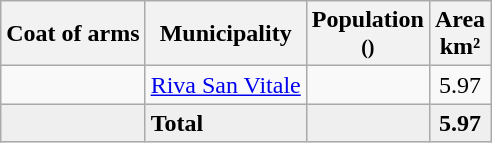<table class="wikitable">
<tr>
<th>Coat of arms</th>
<th>Municipality</th>
<th>Population<br><small>()</small></th>
<th>Area <br>km²</th>
</tr>
<tr>
<td></td>
<td><a href='#'>Riva San Vitale</a></td>
<td align="center"></td>
<td align="center">5.97</td>
</tr>
<tr>
<td bgcolor="#EFEFEF"></td>
<td bgcolor="#EFEFEF"><strong>Total</strong></td>
<td bgcolor="#EFEFEF" align="center"></td>
<td bgcolor="#EFEFEF" align="center"><strong>5.97</strong></td>
</tr>
</table>
